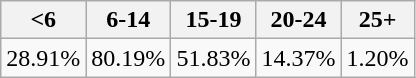<table class="wikitable">
<tr>
<th><6</th>
<th>6-14</th>
<th>15-19</th>
<th>20-24</th>
<th>25+</th>
</tr>
<tr>
<td>28.91%</td>
<td>80.19%</td>
<td>51.83%</td>
<td>14.37%</td>
<td>1.20%</td>
</tr>
</table>
